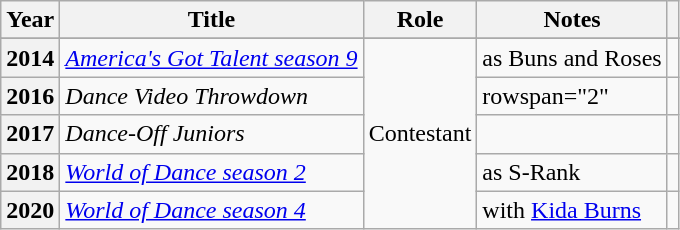<table class="wikitable sortable plainrowheaders">
<tr>
<th scope="col">Year</th>
<th scope="col">Title</th>
<th scope="col">Role</th>
<th scope="col">Notes</th>
<th scope="col" class="unsortable"></th>
</tr>
<tr>
</tr>
<tr>
<th scope="row">2014</th>
<td><em><a href='#'>America's Got Talent season 9</a></em></td>
<td rowspan="5">Contestant</td>
<td>as Buns and Roses</td>
<td style="text-align:center"></td>
</tr>
<tr>
<th scope="row">2016</th>
<td><em>Dance Video Throwdown</em></td>
<td>rowspan="2" </td>
<td style="text-align:center"></td>
</tr>
<tr>
<th scope="row">2017</th>
<td><em>Dance-Off Juniors</em></td>
<td style="text-align:center"></td>
</tr>
<tr>
<th scope="row">2018</th>
<td><em><a href='#'>World of Dance season 2</a></em></td>
<td>as S-Rank</td>
<td style="text-align:center"></td>
</tr>
<tr>
<th scope="row">2020</th>
<td><em><a href='#'>World of Dance season 4</a></em></td>
<td>with <a href='#'>Kida Burns</a></td>
<td style="text-align:center"></td>
</tr>
</table>
